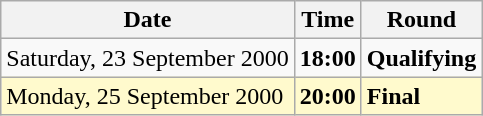<table class="wikitable">
<tr>
<th>Date</th>
<th>Time</th>
<th>Round</th>
</tr>
<tr>
<td>Saturday, 23 September 2000</td>
<td><strong>18:00</strong></td>
<td><strong>Qualifying</strong></td>
</tr>
<tr style=background:lemonchiffon>
<td>Monday, 25 September 2000</td>
<td><strong>20:00</strong></td>
<td><strong>Final</strong></td>
</tr>
</table>
